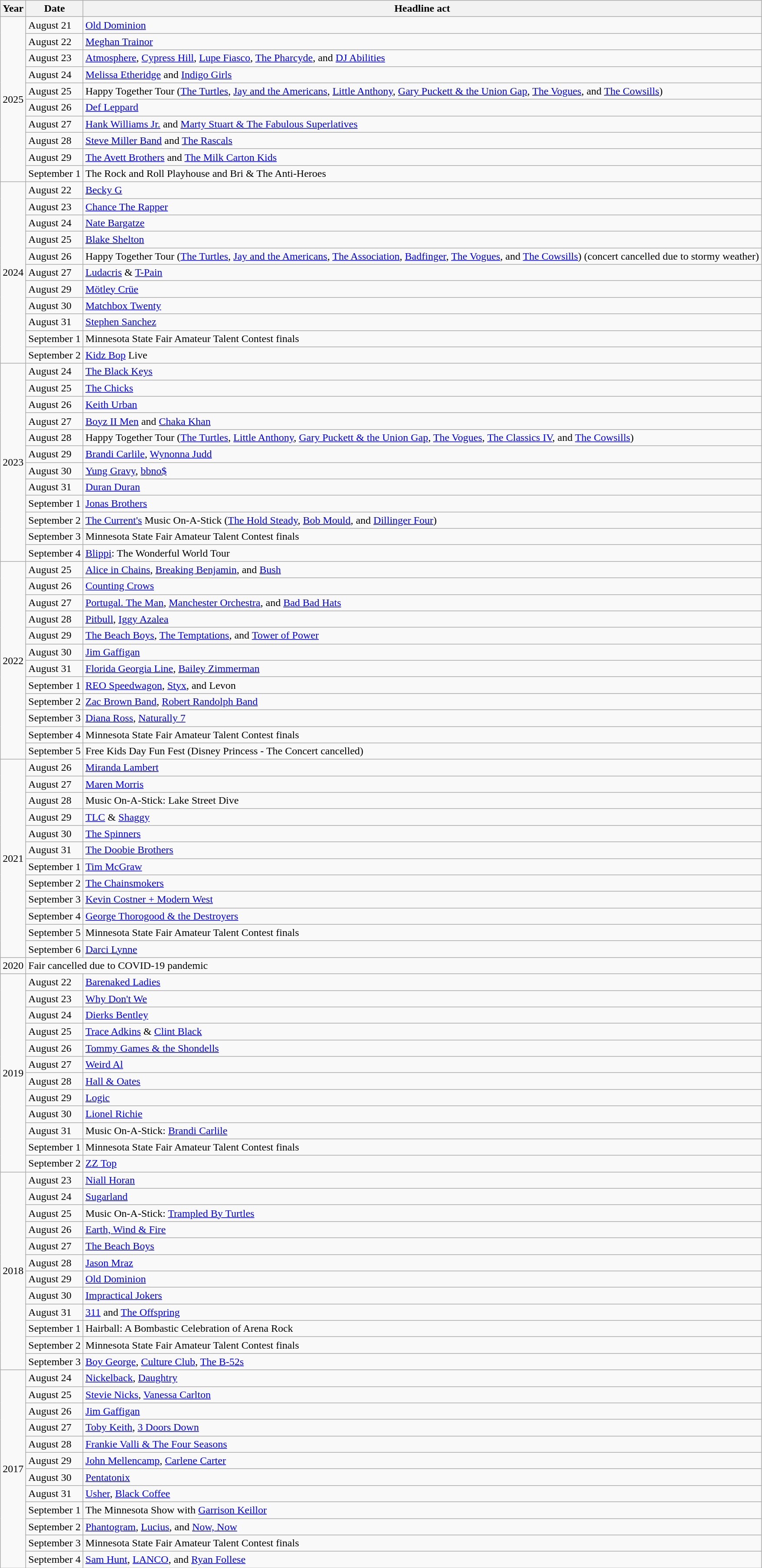<table class="wikitable sortable">
<tr>
<th>Year</th>
<th>Date</th>
<th>Headline act</th>
</tr>
<tr>
<td rowspan="10">2025</td>
<td>August 21</td>
<td><a href='#'>Old Dominion</a></td>
</tr>
<tr>
<td>August 22</td>
<td><a href='#'>Meghan Trainor</a></td>
</tr>
<tr>
<td>August 23</td>
<td><a href='#'>Atmosphere</a>, <a href='#'>Cypress Hill</a>, <a href='#'>Lupe Fiasco</a>, <a href='#'>The Pharcyde</a>, and <a href='#'>DJ Abilities</a></td>
</tr>
<tr>
<td>August 24</td>
<td><a href='#'>Melissa Etheridge</a> and <a href='#'>Indigo Girls</a></td>
</tr>
<tr>
<td>August 25</td>
<td>Happy Together Tour (<a href='#'>The Turtles</a>, <a href='#'>Jay and the Americans</a>, <a href='#'>Little Anthony</a>, <a href='#'>Gary Puckett & the Union Gap</a>, <a href='#'>The Vogues</a>, and <a href='#'>The Cowsills</a>)</td>
</tr>
<tr>
<td>August 26</td>
<td><a href='#'>Def Leppard</a></td>
</tr>
<tr>
<td>August 27</td>
<td><a href='#'>Hank Williams Jr.</a> and <a href='#'>Marty Stuart & The Fabulous Superlatives</a></td>
</tr>
<tr>
<td>August 28</td>
<td><a href='#'>Steve Miller Band</a> and <a href='#'>The Rascals</a></td>
</tr>
<tr>
<td>August 29</td>
<td><a href='#'>The Avett Brothers</a> and <a href='#'>The Milk Carton Kids</a></td>
</tr>
<tr>
<td>September 1</td>
<td>The Rock and Roll Playhouse and Bri & The Anti-Heroes</td>
</tr>
<tr>
<td rowspan="11">2024</td>
<td>August 22</td>
<td><a href='#'>Becky G</a></td>
</tr>
<tr>
<td>August 23</td>
<td><a href='#'>Chance The Rapper</a></td>
</tr>
<tr>
<td>August 24</td>
<td><a href='#'>Nate Bargatze</a></td>
</tr>
<tr>
<td>August 25</td>
<td><a href='#'>Blake Shelton</a></td>
</tr>
<tr>
<td>August 26</td>
<td>Happy Together Tour (<a href='#'>The Turtles</a>, <a href='#'>Jay and the Americans</a>, <a href='#'>The Association</a>, <a href='#'>Badfinger</a>, <a href='#'>The Vogues</a>, and <a href='#'>The Cowsills</a>) (concert cancelled due to stormy weather)</td>
</tr>
<tr>
<td>August 27</td>
<td><a href='#'>Ludacris</a> & <a href='#'>T-Pain</a></td>
</tr>
<tr>
<td>August 29</td>
<td><a href='#'>Mötley Crüe</a></td>
</tr>
<tr>
<td>August 30</td>
<td><a href='#'>Matchbox Twenty</a></td>
</tr>
<tr>
<td>August 31</td>
<td><a href='#'>Stephen Sanchez</a></td>
</tr>
<tr>
<td>September 1</td>
<td>Minnesota State Fair Amateur Talent Contest finals</td>
</tr>
<tr>
<td>September 2</td>
<td><a href='#'>Kidz Bop</a> Live</td>
</tr>
<tr>
<td rowspan="12">2023</td>
<td>August 24</td>
<td><a href='#'>The Black Keys</a></td>
</tr>
<tr>
<td>August 25</td>
<td><a href='#'>The Chicks</a></td>
</tr>
<tr>
<td>August 26</td>
<td><a href='#'>Keith Urban</a></td>
</tr>
<tr>
<td>August 27</td>
<td><a href='#'>Boyz II Men</a> and <a href='#'>Chaka Khan</a></td>
</tr>
<tr>
<td>August 28</td>
<td>Happy Together Tour (<a href='#'>The Turtles</a>, <a href='#'>Little Anthony</a>, <a href='#'>Gary Puckett & the Union Gap</a>, <a href='#'>The Vogues</a>, <a href='#'>The Classics IV</a>, and <a href='#'>The Cowsills</a>)</td>
</tr>
<tr>
<td>August 29</td>
<td><a href='#'>Brandi Carlile</a>, <a href='#'>Wynonna Judd</a></td>
</tr>
<tr>
<td>August 30</td>
<td><a href='#'>Yung Gravy</a>, <a href='#'>bbno$</a></td>
</tr>
<tr>
<td>August 31</td>
<td><a href='#'>Duran Duran</a></td>
</tr>
<tr>
<td>September 1</td>
<td><a href='#'>Jonas Brothers</a></td>
</tr>
<tr>
<td>September 2</td>
<td><a href='#'>The Current's</a> Music On-A-Stick (<a href='#'>The Hold Steady</a>, <a href='#'>Bob Mould</a>, and <a href='#'>Dillinger Four</a>)</td>
</tr>
<tr>
<td>September 3</td>
<td>Minnesota State Fair Amateur Talent Contest finals</td>
</tr>
<tr>
<td>September 4</td>
<td><a href='#'>Blippi</a>: The Wonderful World Tour</td>
</tr>
<tr>
<td rowspan="12">2022</td>
<td>August 25</td>
<td><a href='#'>Alice in Chains</a>, <a href='#'>Breaking Benjamin</a>, and <a href='#'>Bush</a></td>
</tr>
<tr>
<td>August 26</td>
<td><a href='#'>Counting Crows</a></td>
</tr>
<tr>
<td>August 27</td>
<td><a href='#'>Portugal. The Man</a>, <a href='#'>Manchester Orchestra</a>, and <a href='#'>Bad Bad Hats</a></td>
</tr>
<tr>
<td>August 28</td>
<td><a href='#'>Pitbull</a>, <a href='#'>Iggy Azalea</a></td>
</tr>
<tr>
<td>August 29</td>
<td><a href='#'>The Beach Boys</a>, <a href='#'>The Temptations</a>, and <a href='#'>Tower of Power</a></td>
</tr>
<tr>
<td>August 30</td>
<td><a href='#'>Jim Gaffigan</a></td>
</tr>
<tr>
<td>August 31</td>
<td><a href='#'>Florida Georgia Line</a>, <a href='#'>Bailey Zimmerman</a></td>
</tr>
<tr>
<td>September 1</td>
<td><a href='#'>REO Speedwagon</a>, <a href='#'>Styx</a>, and Levon</td>
</tr>
<tr>
<td>September 2</td>
<td><a href='#'>Zac Brown Band</a>, <a href='#'>Robert Randolph Band</a></td>
</tr>
<tr>
<td>September 3</td>
<td><a href='#'>Diana Ross</a>, <a href='#'>Naturally 7</a></td>
</tr>
<tr>
<td>September 4</td>
<td>Minnesota State Fair Amateur Talent Contest finals</td>
</tr>
<tr>
<td>September 5</td>
<td>Free Kids Day Fun Fest (Disney Princess - The Concert cancelled)</td>
</tr>
<tr>
<td rowspan="12">2021</td>
<td>August 26</td>
<td><a href='#'>Miranda Lambert</a></td>
</tr>
<tr>
<td>August 27</td>
<td><a href='#'>Maren Morris</a></td>
</tr>
<tr>
<td>August 28</td>
<td>Music On-A-Stick: Lake Street Dive</td>
</tr>
<tr>
<td>August 29</td>
<td><a href='#'>TLC</a> & <a href='#'>Shaggy</a></td>
</tr>
<tr>
<td>August 30</td>
<td><a href='#'>The Spinners</a></td>
</tr>
<tr>
<td>August 31</td>
<td><a href='#'>The Doobie Brothers</a></td>
</tr>
<tr>
<td>September 1</td>
<td><a href='#'>Tim McGraw</a></td>
</tr>
<tr>
<td>September 2</td>
<td><a href='#'>The Chainsmokers</a></td>
</tr>
<tr>
<td>September 3</td>
<td><a href='#'>Kevin Costner + Modern West</a></td>
</tr>
<tr>
<td>September 4</td>
<td><a href='#'>George Thorogood & the Destroyers</a></td>
</tr>
<tr>
<td>September 5</td>
<td>Minnesota State Fair Amateur Talent Contest finals</td>
</tr>
<tr>
<td>September 6</td>
<td><a href='#'>Darci Lynne</a></td>
</tr>
<tr>
<td>2020</td>
<td colspan="2">Fair cancelled due to COVID-19 pandemic</td>
</tr>
<tr>
<td rowspan="12">2019</td>
<td>August 22</td>
<td><a href='#'>Barenaked Ladies</a></td>
</tr>
<tr>
<td>August 23</td>
<td><a href='#'>Why Don't We</a></td>
</tr>
<tr>
<td>August 24</td>
<td><a href='#'>Dierks Bentley</a></td>
</tr>
<tr>
<td>August 25</td>
<td><a href='#'>Trace Adkins</a> & <a href='#'>Clint Black</a></td>
</tr>
<tr>
<td>August 26</td>
<td><a href='#'>Tommy Games & the Shondells</a></td>
</tr>
<tr>
<td>August 27</td>
<td><a href='#'>Weird Al</a></td>
</tr>
<tr>
<td>August 28</td>
<td><a href='#'>Hall & Oates</a></td>
</tr>
<tr>
<td>August 29</td>
<td><a href='#'>Logic</a></td>
</tr>
<tr>
<td>August 30</td>
<td><a href='#'>Lionel Richie</a></td>
</tr>
<tr>
<td>August 31</td>
<td>Music On-A-Stick: <a href='#'>Brandi Carlile</a></td>
</tr>
<tr>
<td>September 1</td>
<td>Minnesota State Fair Amateur Talent Contest finals</td>
</tr>
<tr>
<td>September 2</td>
<td><a href='#'>ZZ Top</a></td>
</tr>
<tr>
<td rowspan="12">2018</td>
<td>August 23</td>
<td><a href='#'>Niall Horan</a></td>
</tr>
<tr>
<td>August 24</td>
<td><a href='#'>Sugarland</a></td>
</tr>
<tr>
<td>August 25</td>
<td>Music On-A-Stick: <a href='#'>Trampled By Turtles</a></td>
</tr>
<tr>
<td>August 26</td>
<td><a href='#'>Earth, Wind & Fire</a></td>
</tr>
<tr>
<td>August 27</td>
<td><a href='#'>The Beach Boys</a></td>
</tr>
<tr>
<td>August 28</td>
<td><a href='#'>Jason Mraz</a></td>
</tr>
<tr>
<td>August 29</td>
<td><a href='#'>Old Dominion</a></td>
</tr>
<tr>
<td>August 30</td>
<td><a href='#'>Impractical Jokers</a></td>
</tr>
<tr>
<td>August 31</td>
<td><a href='#'>311</a> and <a href='#'>The Offspring</a></td>
</tr>
<tr>
<td>September 1</td>
<td>Hairball: A Bombastic Celebration of Arena Rock</td>
</tr>
<tr>
<td>September 2</td>
<td>Minnesota State Fair Amateur Talent Contest finals</td>
</tr>
<tr>
<td>September 3</td>
<td><a href='#'>Boy George</a>, <a href='#'>Culture Club</a>, <a href='#'>The B-52s</a></td>
</tr>
<tr>
<td rowspan="12">2017</td>
<td>August 24</td>
<td><a href='#'>Nickelback</a>, <a href='#'>Daughtry</a></td>
</tr>
<tr>
<td>August 25</td>
<td><a href='#'>Stevie Nicks</a>, <a href='#'>Vanessa Carlton</a></td>
</tr>
<tr>
<td>August 26</td>
<td><a href='#'>Jim Gaffigan</a></td>
</tr>
<tr>
<td>August 27</td>
<td><a href='#'>Toby Keith</a>, <a href='#'>3 Doors Down</a></td>
</tr>
<tr>
<td>August 28</td>
<td><a href='#'>Frankie Valli & The Four Seasons</a></td>
</tr>
<tr>
<td>August 29</td>
<td><a href='#'>John Mellencamp</a>, <a href='#'>Carlene Carter</a></td>
</tr>
<tr>
<td>August 30</td>
<td><a href='#'>Pentatonix</a></td>
</tr>
<tr>
<td>August 31</td>
<td><a href='#'>Usher</a>, <a href='#'>Black Coffee</a></td>
</tr>
<tr>
<td>September 1</td>
<td>The Minnesota Show with <a href='#'>Garrison Keillor</a></td>
</tr>
<tr>
<td>September 2</td>
<td><a href='#'>Phantogram</a>, <a href='#'>Lucius</a>, and <a href='#'>Now, Now</a></td>
</tr>
<tr>
<td>September 3</td>
<td>Minnesota State Fair Amateur Talent Contest finals</td>
</tr>
<tr>
<td>September 4</td>
<td><a href='#'>Sam Hunt</a>, <a href='#'>LANCO</a>, and <a href='#'>Ryan Follese</a></td>
</tr>
</table>
